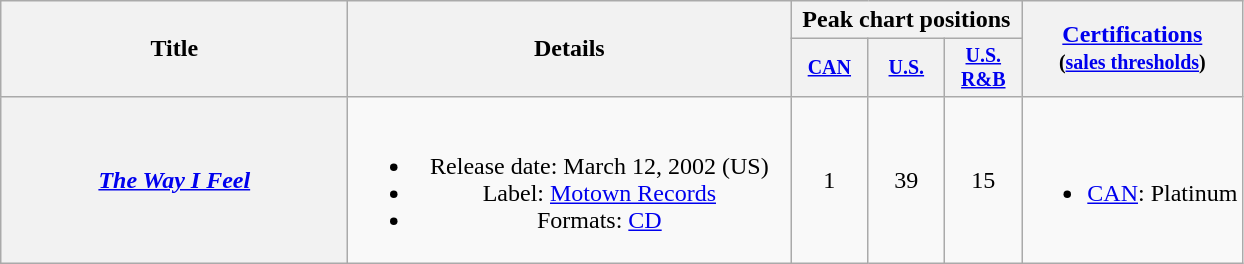<table class="wikitable plainrowheaders" style="text-align:center;">
<tr>
<th rowspan="2" style="width:14em;">Title</th>
<th rowspan="2" style="width:18em;">Details</th>
<th colspan="3">Peak chart positions</th>
<th rowspan="2"><a href='#'>Certifications</a><br><small>(<a href='#'>sales thresholds</a>)</small></th>
</tr>
<tr style="font-size:smaller;">
<th style="width:45px;"><a href='#'>CAN</a><br></th>
<th style="width:45px;"><a href='#'>U.S.</a><br></th>
<th style="width:45px;"><a href='#'>U.S.<br>R&B</a><br></th>
</tr>
<tr>
<th scope="row"><em><a href='#'>The Way I Feel</a></em></th>
<td><br><ul><li>Release date: March 12, 2002 (US)</li><li>Label: <a href='#'>Motown Records</a></li><li>Formats: <a href='#'>CD</a></li></ul></td>
<td>1</td>
<td>39</td>
<td>15</td>
<td><br><ul><li><a href='#'>CAN</a>: Platinum</li></ul></td>
</tr>
</table>
